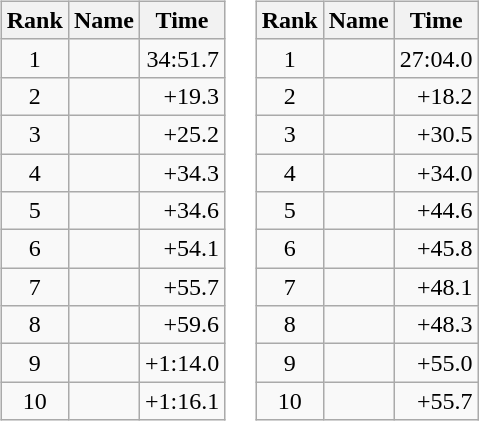<table border="0">
<tr>
<td valign="top"><br><table class="wikitable">
<tr>
<th>Rank</th>
<th>Name</th>
<th>Time</th>
</tr>
<tr>
<td style="text-align:center;">1</td>
<td></td>
<td align="right">34:51.7</td>
</tr>
<tr>
<td style="text-align:center;">2</td>
<td></td>
<td align="right">+19.3</td>
</tr>
<tr>
<td style="text-align:center;">3</td>
<td></td>
<td align="right">+25.2</td>
</tr>
<tr>
<td style="text-align:center;">4</td>
<td></td>
<td align="right">+34.3</td>
</tr>
<tr>
<td style="text-align:center;">5</td>
<td></td>
<td align="right">+34.6</td>
</tr>
<tr>
<td style="text-align:center;">6</td>
<td></td>
<td align="right">+54.1</td>
</tr>
<tr>
<td style="text-align:center;">7</td>
<td></td>
<td align="right">+55.7</td>
</tr>
<tr>
<td style="text-align:center;">8</td>
<td></td>
<td align="right">+59.6</td>
</tr>
<tr>
<td style="text-align:center;">9</td>
<td></td>
<td align="right">+1:14.0</td>
</tr>
<tr>
<td style="text-align:center;">10</td>
<td></td>
<td align="right">+1:16.1</td>
</tr>
</table>
</td>
<td valign="top"><br><table class="wikitable">
<tr>
<th>Rank</th>
<th>Name</th>
<th>Time</th>
</tr>
<tr>
<td style="text-align:center;">1</td>
<td></td>
<td align="right">27:04.0</td>
</tr>
<tr>
<td style="text-align:center;">2</td>
<td></td>
<td align="right">+18.2</td>
</tr>
<tr>
<td style="text-align:center;">3</td>
<td></td>
<td align="right">+30.5</td>
</tr>
<tr>
<td style="text-align:center;">4</td>
<td></td>
<td align="right">+34.0</td>
</tr>
<tr>
<td style="text-align:center;">5</td>
<td></td>
<td align="right">+44.6</td>
</tr>
<tr>
<td style="text-align:center;">6</td>
<td></td>
<td align="right">+45.8</td>
</tr>
<tr>
<td style="text-align:center;">7</td>
<td></td>
<td align="right">+48.1</td>
</tr>
<tr>
<td style="text-align:center;">8</td>
<td></td>
<td align="right">+48.3</td>
</tr>
<tr>
<td style="text-align:center;">9</td>
<td></td>
<td align="right">+55.0</td>
</tr>
<tr>
<td style="text-align:center;">10</td>
<td></td>
<td align="right">+55.7</td>
</tr>
</table>
</td>
</tr>
</table>
